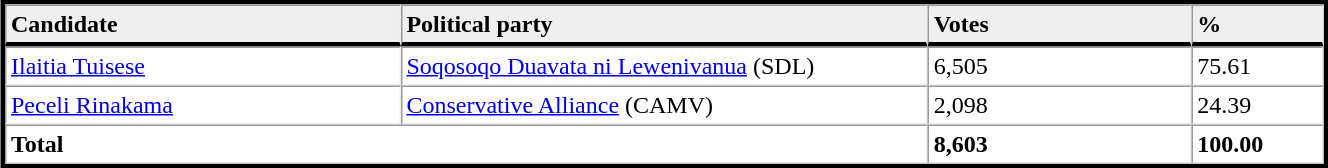<table table width="70%" border="1" align="center" cellpadding=3 cellspacing=0 style="margin:5px; border:3px solid;">
<tr>
<td td width="30%" style="border-bottom:3px solid; background:#efefef;"><strong>Candidate</strong></td>
<td td width="40%" style="border-bottom:3px solid; background:#efefef;"><strong>Political party</strong></td>
<td td width="20%" style="border-bottom:3px solid; background:#efefef;"><strong>Votes</strong></td>
<td td width="10%" style="border-bottom:3px solid; background:#efefef;"><strong>%</strong></td>
</tr>
<tr>
<td><a href='#'>Ilaitia Tuisese</a></td>
<td><a href='#'>Soqosoqo Duavata ni Lewenivanua</a> (SDL)</td>
<td>6,505</td>
<td>75.61</td>
</tr>
<tr>
<td><a href='#'>Peceli Rinakama</a></td>
<td><a href='#'>Conservative Alliance</a> (CAMV)</td>
<td>2,098</td>
<td>24.39</td>
</tr>
<tr>
<td colspan=2><strong>Total</strong></td>
<td><strong>8,603</strong></td>
<td><strong>100.00</strong></td>
</tr>
<tr>
</tr>
</table>
